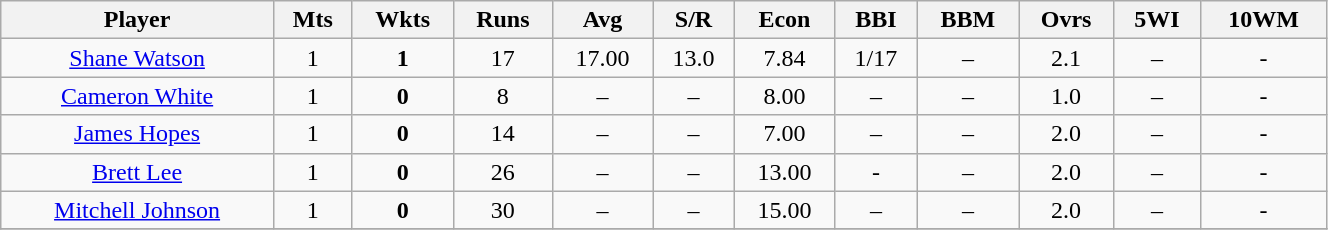<table class="wikitable" width=70%>
<tr>
<th>Player</th>
<th>Mts</th>
<th>Wkts</th>
<th>Runs</th>
<th>Avg</th>
<th>S/R</th>
<th>Econ</th>
<th>BBI</th>
<th>BBM</th>
<th>Ovrs</th>
<th>5WI</th>
<th>10WM</th>
</tr>
<tr align=center>
<td><a href='#'>Shane Watson</a></td>
<td>1</td>
<td><strong>1</strong></td>
<td>17</td>
<td>17.00</td>
<td>13.0</td>
<td>7.84</td>
<td>1/17</td>
<td>–</td>
<td>2.1</td>
<td>–</td>
<td>-</td>
</tr>
<tr align=center>
<td><a href='#'>Cameron White</a></td>
<td>1</td>
<td><strong>0</strong></td>
<td>8</td>
<td>–</td>
<td>–</td>
<td>8.00</td>
<td>–</td>
<td>–</td>
<td>1.0</td>
<td>–</td>
<td>-</td>
</tr>
<tr align=center>
<td><a href='#'>James Hopes</a></td>
<td>1</td>
<td><strong>0</strong></td>
<td>14</td>
<td>–</td>
<td>–</td>
<td>7.00</td>
<td>–</td>
<td>–</td>
<td>2.0</td>
<td>–</td>
<td>-</td>
</tr>
<tr align=center>
<td><a href='#'>Brett Lee</a></td>
<td>1</td>
<td><strong>0</strong></td>
<td>26</td>
<td>–</td>
<td>–</td>
<td>13.00</td>
<td>-</td>
<td>–</td>
<td>2.0</td>
<td>–</td>
<td>-</td>
</tr>
<tr align=center>
<td><a href='#'>Mitchell Johnson</a></td>
<td>1</td>
<td><strong>0</strong></td>
<td>30</td>
<td>–</td>
<td>–</td>
<td>15.00</td>
<td>–</td>
<td>–</td>
<td>2.0</td>
<td>–</td>
<td>-</td>
</tr>
<tr align=center>
</tr>
</table>
